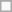<table class="wikitable">
<tr>
</tr>
<tr>
<td></td>
</tr>
</table>
